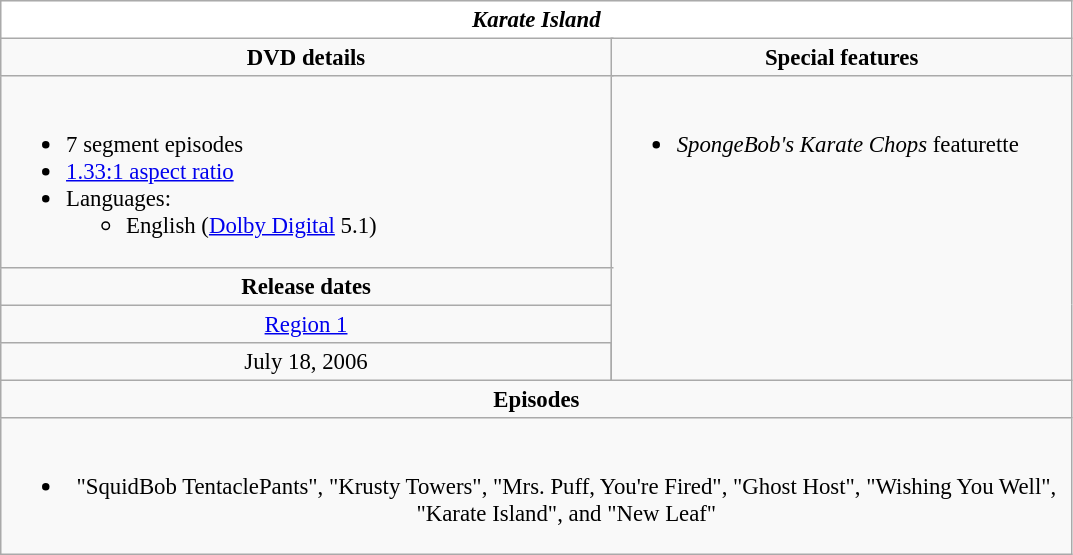<table class="wikitable" style="font-size: 95%;">
<tr style="background:#FFF; color:#000;">
<td colspan="4" align="center"><strong><em>Karate Island</em></strong></td>
</tr>
<tr valign="top">
<td style="text-align:center; width:400px;" colspan="3"><strong>DVD details</strong></td>
<td style="width:300px; text-align:center;"><strong>Special features</strong></td>
</tr>
<tr valign="top">
<td colspan="3" style="text-align:left; width:400px;"><br><ul><li>7 segment episodes</li><li><a href='#'>1.33:1 aspect ratio</a></li><li>Languages:<ul><li>English (<a href='#'>Dolby Digital</a> 5.1)</li></ul></li></ul></td>
<td rowspan="4" style="text-align:left; width:300px;"><br><ul><li><em>SpongeBob's Karate Chops</em> featurette</li></ul></td>
</tr>
<tr>
<td colspan="3" style="text-align:center;"><strong>Release dates</strong></td>
</tr>
<tr>
<td colspan="3" style="text-align:center;"><a href='#'>Region 1</a></td>
</tr>
<tr style="text-align:center;">
<td>July 18, 2006</td>
</tr>
<tr>
<td style="text-align:center; width:400px;" colspan="4"><strong>Episodes</strong></td>
</tr>
<tr>
<td style="text-align:center; width:400px;" colspan="4"><br><ul><li>"SquidBob TentaclePants", "Krusty Towers", "Mrs. Puff, You're Fired", "Ghost Host", "Wishing You Well", "Karate Island", and "New Leaf"</li></ul></td>
</tr>
</table>
